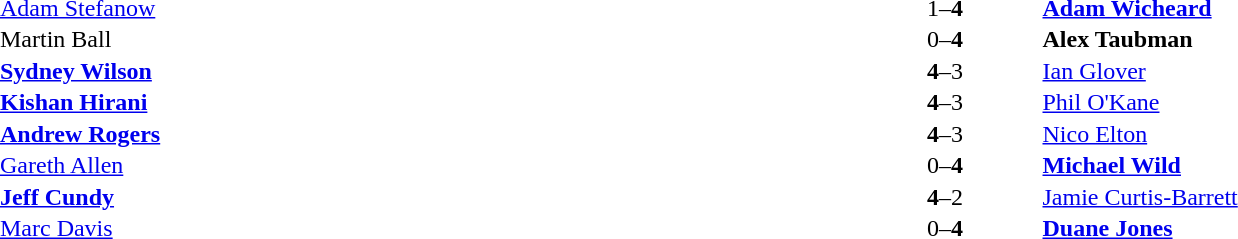<table width="100%" cellspacing="1">
<tr>
<th width=45%></th>
<th width=10%></th>
<th width=45%></th>
</tr>
<tr>
<td> <a href='#'>Adam Stefanow</a></td>
<td align="center">1–<strong>4</strong></td>
<td> <strong><a href='#'>Adam Wicheard</a></strong></td>
</tr>
<tr>
<td> Martin Ball</td>
<td align="center">0–<strong>4</strong></td>
<td> <strong>Alex Taubman</strong></td>
</tr>
<tr>
<td> <strong><a href='#'>Sydney Wilson</a></strong></td>
<td align="center"><strong>4</strong>–3</td>
<td> <a href='#'>Ian Glover</a></td>
</tr>
<tr>
<td> <strong><a href='#'>Kishan Hirani</a></strong></td>
<td align="center"><strong>4</strong>–3</td>
<td> <a href='#'>Phil O'Kane</a></td>
</tr>
<tr>
<td> <strong><a href='#'>Andrew Rogers</a></strong></td>
<td align="center"><strong>4</strong>–3</td>
<td> <a href='#'>Nico Elton</a></td>
</tr>
<tr>
<td> <a href='#'>Gareth Allen</a></td>
<td align="center">0–<strong>4</strong></td>
<td> <strong><a href='#'>Michael Wild</a></strong></td>
</tr>
<tr>
<td> <strong><a href='#'>Jeff Cundy</a></strong></td>
<td align="center"><strong>4</strong>–2</td>
<td> <a href='#'>Jamie Curtis-Barrett</a></td>
</tr>
<tr>
<td> <a href='#'>Marc Davis</a></td>
<td align="center">0–<strong>4</strong></td>
<td> <strong><a href='#'>Duane Jones</a></strong></td>
</tr>
</table>
